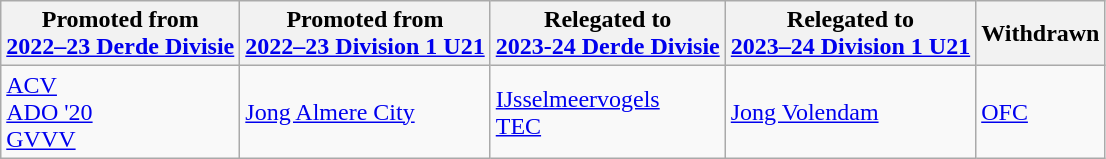<table class="wikitable">
<tr>
<th>Promoted from<br><a href='#'>2022–23 Derde Divisie</a></th>
<th>Promoted from<br><a href='#'>2022–23 Division 1 U21</a></th>
<th>Relegated to<br><a href='#'>2023-24 Derde Divisie</a></th>
<th>Relegated to<br><a href='#'>2023–24 Division 1 U21</a></th>
<th>Withdrawn</th>
</tr>
<tr>
<td><a href='#'>ACV</a><br><a href='#'>ADO '20</a><br><a href='#'>GVVV</a></td>
<td><a href='#'>Jong Almere City</a></td>
<td><a href='#'>IJsselmeervogels</a><br><a href='#'>TEC</a></td>
<td><a href='#'>Jong Volendam</a></td>
<td><a href='#'>OFC</a></td>
</tr>
</table>
